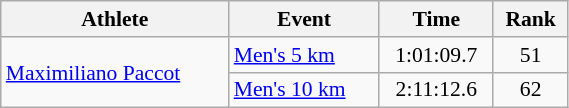<table class="wikitable" style="text-align:center; font-size:90%; width:30%;">
<tr>
<th>Athlete</th>
<th>Event</th>
<th>Time</th>
<th>Rank</th>
</tr>
<tr>
<td align=left rowspan=2><a href='#'>Maximiliano Paccot</a></td>
<td align=left><a href='#'>Men's 5 km</a></td>
<td>1:01:09.7</td>
<td>51</td>
</tr>
<tr>
<td align=left><a href='#'>Men's 10 km</a></td>
<td>2:11:12.6</td>
<td>62</td>
</tr>
</table>
